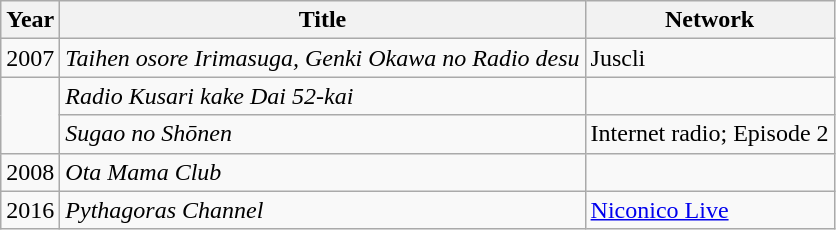<table class="wikitable">
<tr>
<th>Year</th>
<th>Title</th>
<th>Network</th>
</tr>
<tr>
<td>2007</td>
<td><em>Taihen osore Irimasuga, Genki Okawa no Radio desu</em></td>
<td>Juscli</td>
</tr>
<tr>
<td rowspan="2"></td>
<td><em>Radio Kusari kake Dai 52-kai</em></td>
<td></td>
</tr>
<tr>
<td><em>Sugao no Shōnen</em></td>
<td>Internet radio; Episode 2</td>
</tr>
<tr>
<td>2008</td>
<td><em>Ota Mama Club</em></td>
<td></td>
</tr>
<tr>
<td>2016</td>
<td><em>Pythagoras Channel</em></td>
<td><a href='#'>Niconico Live</a></td>
</tr>
</table>
